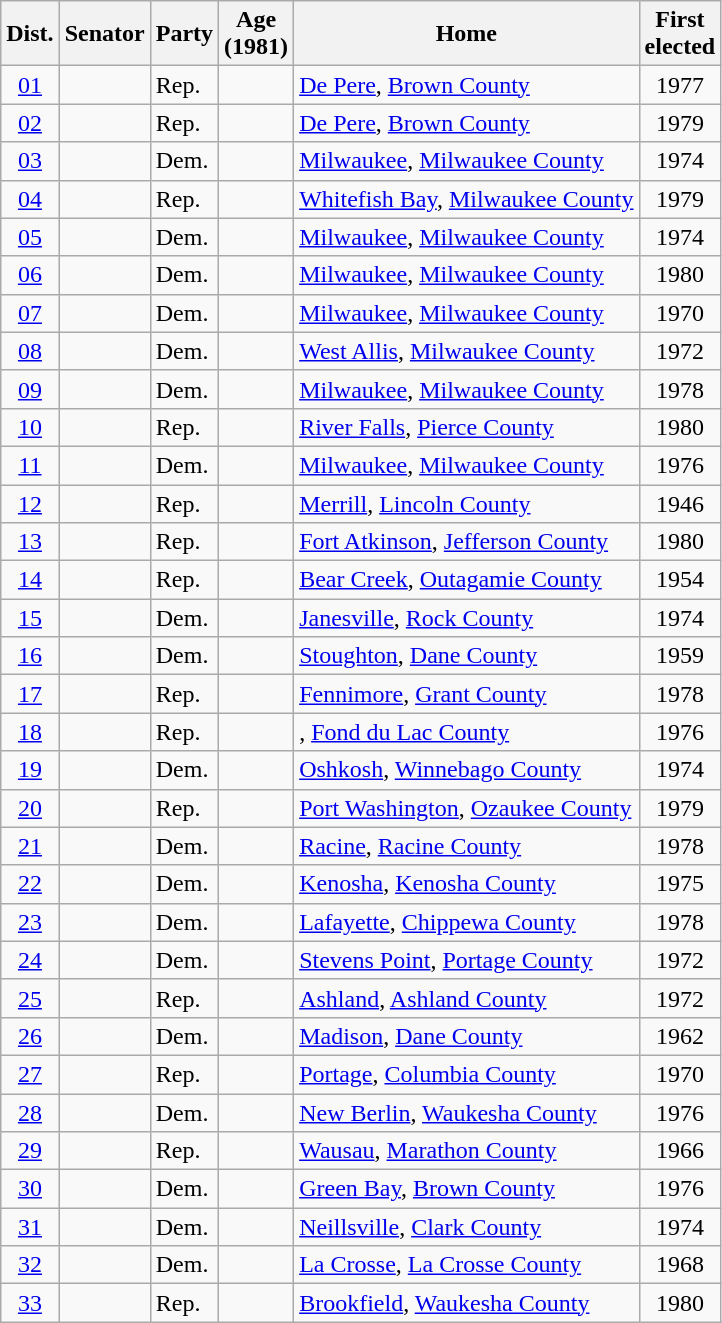<table class="wikitable sortable">
<tr>
<th>Dist.</th>
<th>Senator</th>
<th>Party</th>
<th>Age<br>(1981)</th>
<th>Home</th>
<th>First<br>elected</th>
</tr>
<tr>
<td align="center"><a href='#'>01</a></td>
<td></td>
<td>Rep.</td>
<td align="center"></td>
<td><a href='#'>De Pere</a>, <a href='#'>Brown County</a></td>
<td align="center">1977</td>
</tr>
<tr>
<td align="center"><a href='#'>02</a></td>
<td></td>
<td>Rep.</td>
<td align="center"></td>
<td><a href='#'>De Pere</a>, <a href='#'>Brown County</a></td>
<td align="center">1979</td>
</tr>
<tr>
<td align="center"><a href='#'>03</a></td>
<td></td>
<td>Dem.</td>
<td align="center"></td>
<td><a href='#'>Milwaukee</a>, <a href='#'>Milwaukee County</a></td>
<td align="center">1974</td>
</tr>
<tr>
<td align="center"><a href='#'>04</a></td>
<td></td>
<td>Rep.</td>
<td align="center"></td>
<td><a href='#'>Whitefish Bay</a>, <a href='#'>Milwaukee County</a></td>
<td align="center">1979</td>
</tr>
<tr>
<td align="center"><a href='#'>05</a></td>
<td></td>
<td>Dem.</td>
<td align="center"></td>
<td><a href='#'>Milwaukee</a>, <a href='#'>Milwaukee County</a></td>
<td align="center">1974</td>
</tr>
<tr>
<td align="center"><a href='#'>06</a></td>
<td></td>
<td>Dem.</td>
<td align="center"></td>
<td><a href='#'>Milwaukee</a>, <a href='#'>Milwaukee County</a></td>
<td align="center">1980</td>
</tr>
<tr>
<td align="center"><a href='#'>07</a></td>
<td></td>
<td>Dem.</td>
<td align="center"></td>
<td><a href='#'>Milwaukee</a>, <a href='#'>Milwaukee County</a></td>
<td align="center">1970</td>
</tr>
<tr>
<td align="center"><a href='#'>08</a></td>
<td></td>
<td>Dem.</td>
<td align="center"></td>
<td><a href='#'>West Allis</a>, <a href='#'>Milwaukee County</a></td>
<td align="center">1972</td>
</tr>
<tr>
<td align="center"><a href='#'>09</a></td>
<td></td>
<td>Dem.</td>
<td align="center"></td>
<td><a href='#'>Milwaukee</a>, <a href='#'>Milwaukee County</a></td>
<td align="center">1978</td>
</tr>
<tr>
<td align="center"><a href='#'>10</a></td>
<td></td>
<td>Rep.</td>
<td align="center"></td>
<td><a href='#'>River Falls</a>, <a href='#'>Pierce County</a></td>
<td align="center">1980</td>
</tr>
<tr>
<td align="center"><a href='#'>11</a></td>
<td></td>
<td>Dem.</td>
<td align="center"></td>
<td><a href='#'>Milwaukee</a>, <a href='#'>Milwaukee County</a></td>
<td align="center">1976</td>
</tr>
<tr>
<td align="center"><a href='#'>12</a></td>
<td></td>
<td>Rep.</td>
<td align="center"></td>
<td><a href='#'>Merrill</a>, <a href='#'>Lincoln County</a></td>
<td align="center">1946</td>
</tr>
<tr>
<td align="center"><a href='#'>13</a></td>
<td></td>
<td>Rep.</td>
<td align="center"></td>
<td><a href='#'>Fort Atkinson</a>, <a href='#'>Jefferson County</a></td>
<td align="center">1980</td>
</tr>
<tr>
<td align="center"><a href='#'>14</a></td>
<td></td>
<td>Rep.</td>
<td align="center"></td>
<td><a href='#'>Bear Creek</a>, <a href='#'>Outagamie County</a></td>
<td align="center">1954</td>
</tr>
<tr>
<td align="center"><a href='#'>15</a></td>
<td></td>
<td>Dem.</td>
<td align="center"></td>
<td><a href='#'>Janesville</a>, <a href='#'>Rock County</a></td>
<td align="center">1974</td>
</tr>
<tr>
<td align="center"><a href='#'>16</a></td>
<td></td>
<td>Dem.</td>
<td align="center"></td>
<td><a href='#'>Stoughton</a>, <a href='#'>Dane County</a></td>
<td align="center">1959</td>
</tr>
<tr>
<td align="center"><a href='#'>17</a></td>
<td></td>
<td>Rep.</td>
<td align="center"></td>
<td><a href='#'>Fennimore</a>, <a href='#'>Grant County</a></td>
<td align="center">1978</td>
</tr>
<tr>
<td align="center"><a href='#'>18</a></td>
<td></td>
<td>Rep.</td>
<td align="center"></td>
<td>, <a href='#'>Fond du Lac County</a></td>
<td align="center">1976</td>
</tr>
<tr>
<td align="center"><a href='#'>19</a></td>
<td></td>
<td>Dem.</td>
<td align="center"></td>
<td><a href='#'>Oshkosh</a>, <a href='#'>Winnebago County</a></td>
<td align="center">1974</td>
</tr>
<tr>
<td align="center"><a href='#'>20</a></td>
<td></td>
<td>Rep.</td>
<td align="center"></td>
<td><a href='#'>Port Washington</a>, <a href='#'>Ozaukee County</a></td>
<td align="center">1979</td>
</tr>
<tr>
<td align="center"><a href='#'>21</a></td>
<td></td>
<td>Dem.</td>
<td align="center"></td>
<td><a href='#'>Racine</a>, <a href='#'>Racine County</a></td>
<td align="center">1978</td>
</tr>
<tr>
<td align="center"><a href='#'>22</a></td>
<td></td>
<td>Dem.</td>
<td align="center"></td>
<td><a href='#'>Kenosha</a>, <a href='#'>Kenosha County</a></td>
<td align="center">1975</td>
</tr>
<tr>
<td align="center"><a href='#'>23</a></td>
<td></td>
<td>Dem.</td>
<td align="center"></td>
<td><a href='#'>Lafayette</a>, <a href='#'>Chippewa County</a></td>
<td align="center">1978</td>
</tr>
<tr>
<td align="center"><a href='#'>24</a></td>
<td></td>
<td>Dem.</td>
<td align="center"></td>
<td><a href='#'>Stevens Point</a>, <a href='#'>Portage County</a></td>
<td align="center">1972</td>
</tr>
<tr>
<td align="center"><a href='#'>25</a></td>
<td></td>
<td>Rep.</td>
<td align="center"></td>
<td><a href='#'>Ashland</a>, <a href='#'>Ashland County</a></td>
<td align="center">1972</td>
</tr>
<tr>
<td align="center"><a href='#'>26</a></td>
<td></td>
<td>Dem.</td>
<td align="center"></td>
<td><a href='#'>Madison</a>, <a href='#'>Dane County</a></td>
<td align="center">1962</td>
</tr>
<tr>
<td align="center"><a href='#'>27</a></td>
<td></td>
<td>Rep.</td>
<td align="center"></td>
<td><a href='#'>Portage</a>, <a href='#'>Columbia County</a></td>
<td align="center">1970</td>
</tr>
<tr>
<td align="center"><a href='#'>28</a></td>
<td></td>
<td>Dem.</td>
<td align="center"></td>
<td><a href='#'>New Berlin</a>, <a href='#'>Waukesha County</a></td>
<td align="center">1976</td>
</tr>
<tr>
<td align="center"><a href='#'>29</a></td>
<td></td>
<td>Rep.</td>
<td align="center"></td>
<td><a href='#'>Wausau</a>, <a href='#'>Marathon County</a></td>
<td align="center">1966</td>
</tr>
<tr>
<td align="center"><a href='#'>30</a></td>
<td></td>
<td>Dem.</td>
<td align="center"></td>
<td><a href='#'>Green Bay</a>, <a href='#'>Brown County</a></td>
<td align="center">1976</td>
</tr>
<tr>
<td align="center"><a href='#'>31</a></td>
<td></td>
<td>Dem.</td>
<td align="center"></td>
<td><a href='#'>Neillsville</a>, <a href='#'>Clark County</a></td>
<td align="center">1974</td>
</tr>
<tr>
<td align="center"><a href='#'>32</a></td>
<td></td>
<td>Dem.</td>
<td align="center"></td>
<td><a href='#'>La Crosse</a>, <a href='#'>La Crosse County</a></td>
<td align="center">1968</td>
</tr>
<tr>
<td align="center"><a href='#'>33</a></td>
<td></td>
<td>Rep.</td>
<td align="center"></td>
<td><a href='#'>Brookfield</a>, <a href='#'>Waukesha County</a></td>
<td align="center">1980</td>
</tr>
</table>
